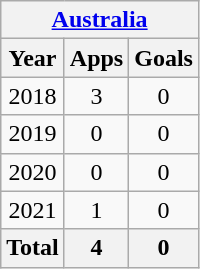<table class="wikitable" style="text-align:center">
<tr>
<th colspan=3><a href='#'>Australia</a></th>
</tr>
<tr>
<th>Year</th>
<th>Apps</th>
<th>Goals</th>
</tr>
<tr>
<td>2018</td>
<td>3</td>
<td>0</td>
</tr>
<tr>
<td>2019</td>
<td>0</td>
<td>0</td>
</tr>
<tr>
<td>2020</td>
<td>0</td>
<td>0</td>
</tr>
<tr>
<td>2021</td>
<td>1</td>
<td>0</td>
</tr>
<tr>
<th>Total</th>
<th>4</th>
<th>0</th>
</tr>
</table>
